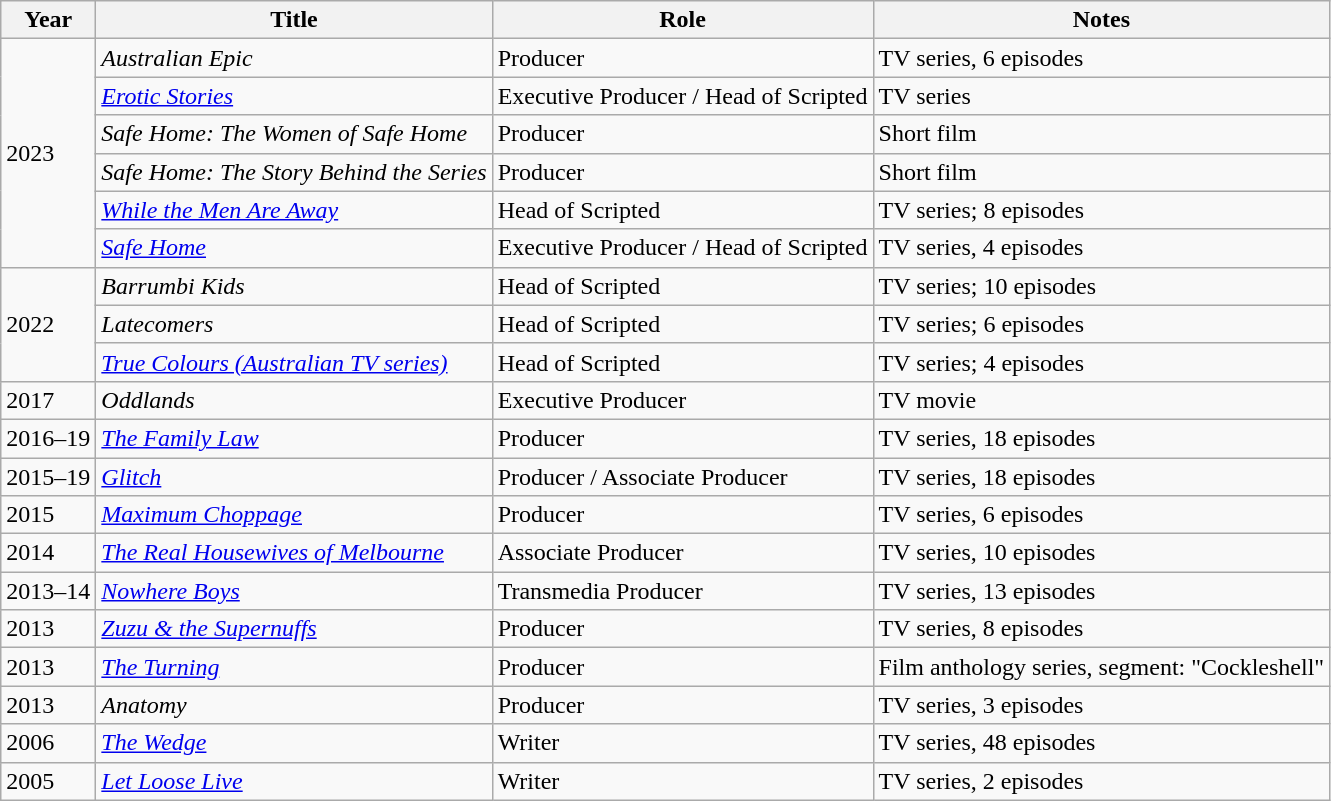<table class="wikitable">
<tr>
<th>Year</th>
<th>Title</th>
<th>Role</th>
<th>Notes</th>
</tr>
<tr>
<td rowspan="6">2023</td>
<td><em>Australian Epic</em></td>
<td>Producer</td>
<td>TV series, 6 episodes</td>
</tr>
<tr>
<td><em><a href='#'>Erotic Stories</a></em></td>
<td>Executive Producer / Head of Scripted</td>
<td>TV series</td>
</tr>
<tr>
<td><em>Safe Home: The Women of Safe Home</em></td>
<td>Producer</td>
<td>Short film</td>
</tr>
<tr>
<td><em>Safe Home: The Story Behind the Series</em></td>
<td>Producer</td>
<td>Short film</td>
</tr>
<tr>
<td><em><a href='#'>While the Men Are Away</a></em></td>
<td>Head of Scripted</td>
<td>TV series; 8 episodes</td>
</tr>
<tr>
<td><em><a href='#'>Safe Home</a></em></td>
<td>Executive Producer / Head of Scripted</td>
<td>TV series, 4 episodes</td>
</tr>
<tr>
<td rowspan="3">2022</td>
<td><em>Barrumbi Kids</em></td>
<td>Head of Scripted</td>
<td>TV series; 10 episodes</td>
</tr>
<tr>
<td><em>Latecomers</em></td>
<td>Head of Scripted</td>
<td>TV series; 6 episodes</td>
</tr>
<tr>
<td><em><a href='#'>True Colours (Australian TV series)</a></em></td>
<td>Head of Scripted</td>
<td>TV series; 4 episodes</td>
</tr>
<tr>
<td>2017</td>
<td><em>Oddlands</em></td>
<td>Executive Producer</td>
<td>TV movie</td>
</tr>
<tr>
<td>2016–19</td>
<td><em><a href='#'>The Family Law</a></em></td>
<td>Producer</td>
<td>TV series, 18 episodes</td>
</tr>
<tr>
<td>2015–19</td>
<td><em><a href='#'>Glitch</a></em></td>
<td>Producer / Associate Producer</td>
<td>TV series, 18 episodes</td>
</tr>
<tr>
<td>2015</td>
<td><em><a href='#'>Maximum Choppage</a></em></td>
<td>Producer</td>
<td>TV series, 6 episodes</td>
</tr>
<tr>
<td>2014</td>
<td><em><a href='#'>The Real Housewives of Melbourne</a></em></td>
<td>Associate Producer</td>
<td>TV series, 10 episodes</td>
</tr>
<tr>
<td>2013–14</td>
<td><em><a href='#'>Nowhere Boys</a> </em></td>
<td>Transmedia Producer</td>
<td>TV series, 13 episodes</td>
</tr>
<tr>
<td>2013</td>
<td><em><a href='#'>Zuzu & the Supernuffs</a></em></td>
<td>Producer</td>
<td>TV series, 8 episodes</td>
</tr>
<tr>
<td>2013</td>
<td><em><a href='#'>The Turning</a></em></td>
<td>Producer</td>
<td>Film anthology series, segment: "Cockleshell"</td>
</tr>
<tr>
<td>2013</td>
<td><em>Anatomy</em></td>
<td>Producer</td>
<td>TV series, 3 episodes</td>
</tr>
<tr>
<td>2006</td>
<td><em><a href='#'>The Wedge</a></em></td>
<td>Writer</td>
<td>TV series, 48 episodes</td>
</tr>
<tr>
<td>2005</td>
<td><em><a href='#'>Let Loose Live</a></em></td>
<td>Writer</td>
<td>TV series, 2 episodes</td>
</tr>
</table>
